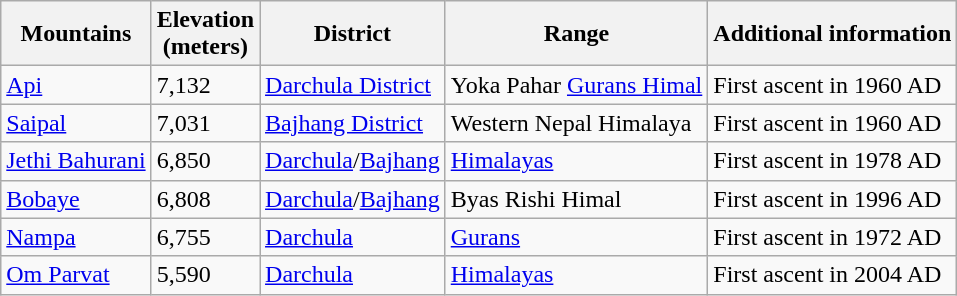<table class="wikitable">
<tr>
<th>Mountains</th>
<th>Elevation<br>(meters)</th>
<th>District</th>
<th>Range</th>
<th>Additional information</th>
</tr>
<tr>
<td><a href='#'>Api</a></td>
<td>7,132</td>
<td><a href='#'>Darchula District</a></td>
<td>Yoka Pahar <a href='#'>Gurans Himal</a></td>
<td>First ascent in 1960 AD</td>
</tr>
<tr>
<td><a href='#'>Saipal</a></td>
<td>7,031</td>
<td><a href='#'>Bajhang District</a></td>
<td>Western Nepal Himalaya</td>
<td>First ascent in 1960 AD</td>
</tr>
<tr>
<td><a href='#'>Jethi Bahurani</a></td>
<td>6,850</td>
<td><a href='#'>Darchula</a>/<a href='#'>Bajhang</a></td>
<td><a href='#'>Himalayas</a></td>
<td>First ascent in 1978 AD</td>
</tr>
<tr>
<td><a href='#'>Bobaye</a></td>
<td>6,808</td>
<td><a href='#'>Darchula</a>/<a href='#'>Bajhang</a></td>
<td>Byas Rishi Himal</td>
<td>First ascent in 1996 AD</td>
</tr>
<tr>
<td><a href='#'>Nampa</a></td>
<td>6,755</td>
<td><a href='#'>Darchula</a></td>
<td><a href='#'>Gurans</a></td>
<td>First ascent in 1972 AD</td>
</tr>
<tr>
<td><a href='#'>Om Parvat</a></td>
<td>5,590</td>
<td><a href='#'>Darchula</a></td>
<td><a href='#'>Himalayas</a></td>
<td>First ascent in 2004 AD</td>
</tr>
</table>
